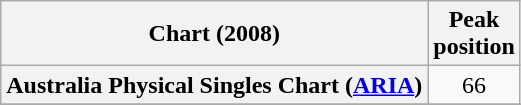<table class="wikitable sortable plainrowheaders" style="text-align:center">
<tr>
<th>Chart (2008)</th>
<th>Peak<br>position</th>
</tr>
<tr>
<th scope="row">Australia Physical Singles Chart (<a href='#'>ARIA</a>)</th>
<td>66</td>
</tr>
<tr>
</tr>
<tr>
</tr>
<tr>
</tr>
<tr>
</tr>
<tr>
</tr>
<tr>
</tr>
<tr>
</tr>
<tr>
</tr>
<tr>
</tr>
</table>
